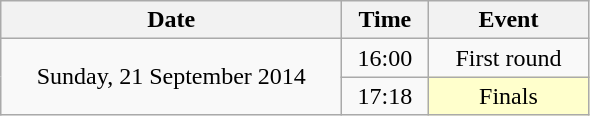<table class = "wikitable" style="text-align:center;">
<tr>
<th width=220>Date</th>
<th width=50>Time</th>
<th width=100>Event</th>
</tr>
<tr>
<td rowspan=2>Sunday, 21 September 2014</td>
<td>16:00</td>
<td>First round</td>
</tr>
<tr>
<td>17:18</td>
<td bgcolor=ffffcc>Finals</td>
</tr>
</table>
